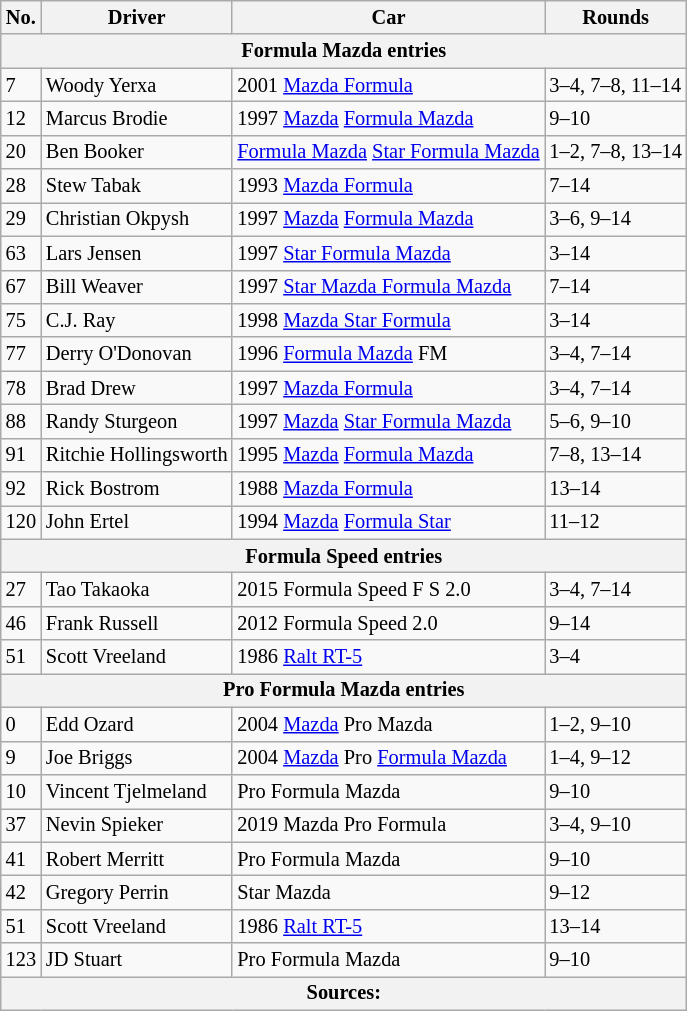<table class="wikitable" style="font-size: 85%">
<tr>
<th>No.</th>
<th>Driver</th>
<th>Car</th>
<th>Rounds</th>
</tr>
<tr>
<th colspan="4">Formula Mazda entries</th>
</tr>
<tr>
<td>7</td>
<td> Woody Yerxa</td>
<td>2001 <a href='#'>Mazda Formula</a></td>
<td>3–4, 7–8, 11–14</td>
</tr>
<tr>
<td>12</td>
<td> Marcus Brodie</td>
<td>1997 <a href='#'>Mazda</a> <a href='#'>Formula Mazda</a></td>
<td>9–10</td>
</tr>
<tr>
<td>20</td>
<td> Ben Booker</td>
<td><a href='#'>Formula Mazda</a> <a href='#'>Star Formula Mazda</a></td>
<td>1–2, 7–8, 13–14</td>
</tr>
<tr>
<td>28</td>
<td> Stew Tabak</td>
<td>1993 <a href='#'>Mazda Formula</a></td>
<td>7–14</td>
</tr>
<tr>
<td>29</td>
<td> Christian Okpysh</td>
<td>1997 <a href='#'>Mazda</a> <a href='#'>Formula Mazda</a></td>
<td>3–6, 9–14</td>
</tr>
<tr>
<td>63</td>
<td> Lars Jensen</td>
<td>1997 <a href='#'>Star Formula Mazda</a></td>
<td>3–14</td>
</tr>
<tr>
<td>67</td>
<td> Bill Weaver</td>
<td>1997 <a href='#'>Star Mazda Formula Mazda</a></td>
<td>7–14</td>
</tr>
<tr>
<td>75</td>
<td> C.J. Ray</td>
<td>1998 <a href='#'>Mazda Star Formula</a></td>
<td>3–14</td>
</tr>
<tr>
<td>77</td>
<td> Derry O'Donovan</td>
<td>1996 <a href='#'>Formula Mazda</a> FM</td>
<td>3–4, 7–14</td>
</tr>
<tr>
<td>78</td>
<td> Brad Drew</td>
<td>1997 <a href='#'>Mazda Formula</a></td>
<td>3–4, 7–14</td>
</tr>
<tr>
<td>88</td>
<td> Randy Sturgeon</td>
<td>1997 <a href='#'>Mazda</a> <a href='#'>Star Formula Mazda</a></td>
<td>5–6, 9–10</td>
</tr>
<tr>
<td>91</td>
<td> Ritchie Hollingsworth</td>
<td>1995 <a href='#'>Mazda</a> <a href='#'>Formula Mazda</a></td>
<td>7–8, 13–14</td>
</tr>
<tr>
<td>92</td>
<td> Rick Bostrom</td>
<td>1988 <a href='#'>Mazda Formula</a></td>
<td>13–14</td>
</tr>
<tr>
<td>120</td>
<td> John Ertel</td>
<td>1994 <a href='#'>Mazda</a> <a href='#'>Formula Star</a></td>
<td>11–12</td>
</tr>
<tr>
<th colspan="4">Formula Speed entries</th>
</tr>
<tr>
<td>27</td>
<td> Tao Takaoka</td>
<td>2015 Formula Speed F S 2.0</td>
<td>3–4, 7–14</td>
</tr>
<tr>
<td>46</td>
<td> Frank Russell</td>
<td>2012 Formula Speed 2.0</td>
<td>9–14</td>
</tr>
<tr>
<td>51</td>
<td> Scott Vreeland</td>
<td>1986 <a href='#'>Ralt RT-5</a></td>
<td>3–4</td>
</tr>
<tr>
<th colspan="4">Pro Formula Mazda entries</th>
</tr>
<tr>
<td>0</td>
<td> Edd Ozard</td>
<td>2004 <a href='#'>Mazda</a> Pro Mazda</td>
<td>1–2, 9–10</td>
</tr>
<tr>
<td>9</td>
<td> Joe Briggs</td>
<td>2004 <a href='#'>Mazda</a> Pro <a href='#'>Formula Mazda</a></td>
<td>1–4, 9–12</td>
</tr>
<tr>
<td>10</td>
<td> Vincent Tjelmeland</td>
<td>Pro Formula Mazda</td>
<td>9–10</td>
</tr>
<tr>
<td>37</td>
<td> Nevin Spieker</td>
<td>2019 Mazda Pro Formula</td>
<td>3–4, 9–10</td>
</tr>
<tr>
<td>41</td>
<td> Robert Merritt</td>
<td>Pro Formula Mazda</td>
<td>9–10</td>
</tr>
<tr>
<td>42</td>
<td> Gregory Perrin</td>
<td>Star Mazda</td>
<td>9–12</td>
</tr>
<tr>
<td>51</td>
<td> Scott Vreeland</td>
<td>1986 <a href='#'>Ralt RT-5</a></td>
<td>13–14</td>
</tr>
<tr>
<td>123</td>
<td> JD Stuart</td>
<td>Pro Formula Mazda</td>
<td>9–10</td>
</tr>
<tr>
<th colspan="4">Sources:</th>
</tr>
</table>
